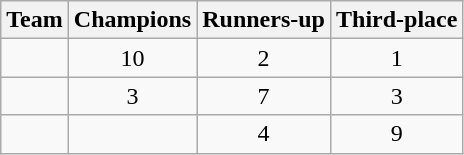<table class="wikitable">
<tr>
<th>Team</th>
<th>Champions</th>
<th>Runners-up</th>
<th>Third-place</th>
</tr>
<tr align=center>
<td align=left></td>
<td>10</td>
<td>2</td>
<td>1</td>
</tr>
<tr align=center>
<td align=left></td>
<td>3</td>
<td>7</td>
<td>3</td>
</tr>
<tr align=center>
<td align=left></td>
<td></td>
<td>4</td>
<td>9</td>
</tr>
</table>
